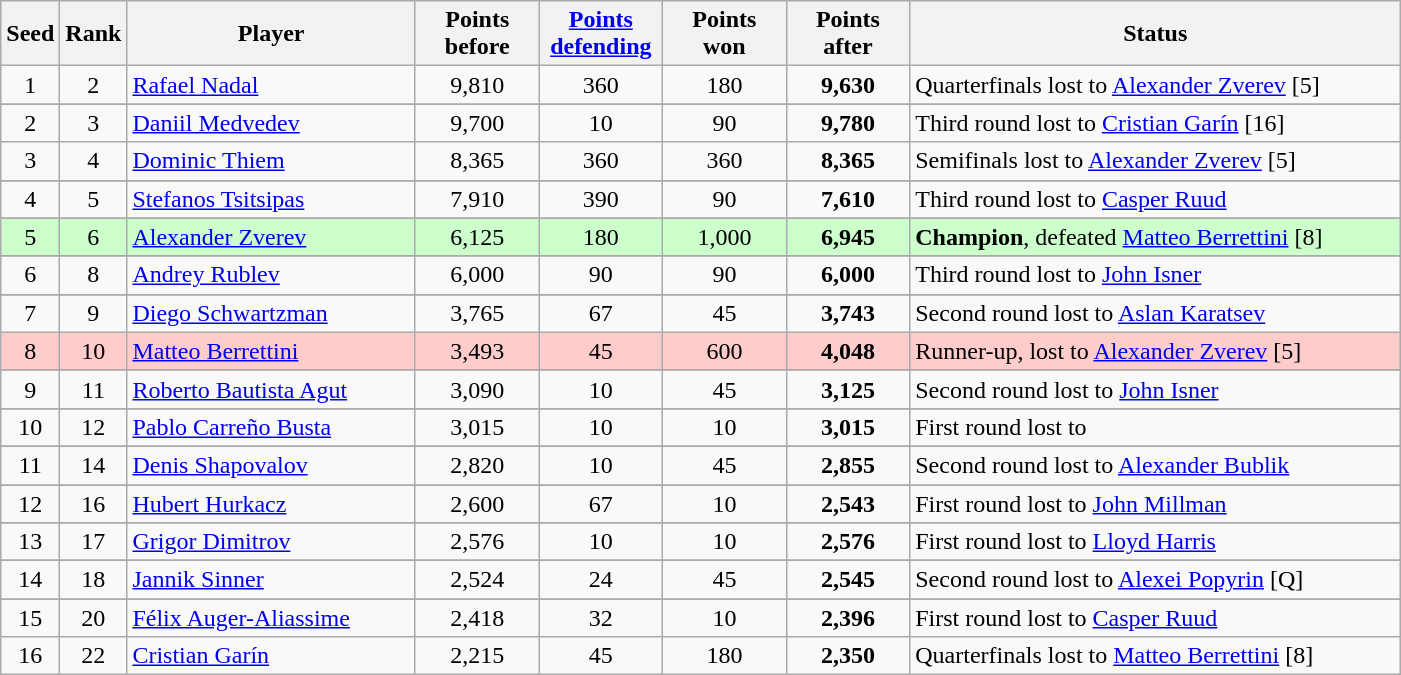<table class="wikitable sortable">
<tr>
<th style="width:30px;">Seed</th>
<th style="width:30px;">Rank</th>
<th style="width:185px;">Player</th>
<th style="width:75px;">Points before</th>
<th style="width:75px;"><a href='#'>Points defending</a></th>
<th style="width:75px;">Points won</th>
<th style="width:75px;">Points after</th>
<th style="width:320px;">Status</th>
</tr>
<tr>
<td style="text-align:center;">1</td>
<td style="text-align:center;">2</td>
<td> <a href='#'>Rafael Nadal</a></td>
<td style="text-align:center;">9,810</td>
<td style="text-align:center;">360</td>
<td style="text-align:center;">180</td>
<td style="text-align:center;"><strong>9,630</strong></td>
<td>Quarterfinals lost to  <a href='#'>Alexander Zverev</a> [5]</td>
</tr>
<tr>
</tr>
<tr>
<td style="text-align:center;">2</td>
<td style="text-align:center;">3</td>
<td> <a href='#'>Daniil Medvedev</a></td>
<td style="text-align:center;">9,700</td>
<td style="text-align:center;">10</td>
<td style="text-align:center;">90</td>
<td style="text-align:center;"><strong>9,780</strong></td>
<td>Third round lost to  <a href='#'>Cristian Garín</a> [16]</td>
</tr>
<tr>
<td style="text-align:center;">3</td>
<td style="text-align:center;">4</td>
<td> <a href='#'>Dominic Thiem</a></td>
<td style="text-align:center;">8,365</td>
<td style="text-align:center;">360</td>
<td style="text-align:center;">360</td>
<td style="text-align:center;"><strong>8,365</strong></td>
<td>Semifinals lost to  <a href='#'>Alexander Zverev</a> [5]</td>
</tr>
<tr>
</tr>
<tr>
<td style="text-align:center;">4</td>
<td style="text-align:center;">5</td>
<td> <a href='#'>Stefanos Tsitsipas</a></td>
<td style="text-align:center;">7,910</td>
<td style="text-align:center;">390</td>
<td style="text-align:center;">90</td>
<td style="text-align:center;"><strong>7,610</strong></td>
<td>Third round lost to  <a href='#'>Casper Ruud</a></td>
</tr>
<tr>
</tr>
<tr style="background-color:#cfc;">
<td style="text-align:center;">5</td>
<td style="text-align:center;">6</td>
<td> <a href='#'>Alexander Zverev</a></td>
<td style="text-align:center;">6,125</td>
<td style="text-align:center;">180</td>
<td style="text-align:center;">1,000</td>
<td style="text-align:center;"><strong>6,945</strong></td>
<td><strong>Champion</strong>, defeated  <a href='#'>Matteo Berrettini</a> [8]</td>
</tr>
<tr>
</tr>
<tr>
<td style="text-align:center;">6</td>
<td style="text-align:center;">8</td>
<td> <a href='#'>Andrey Rublev</a></td>
<td style="text-align:center;">6,000</td>
<td style="text-align:center;">90</td>
<td style="text-align:center;">90</td>
<td style="text-align:center;"><strong>6,000</strong></td>
<td>Third round lost to  <a href='#'>John Isner</a></td>
</tr>
<tr>
</tr>
<tr>
<td style="text-align:center;">7</td>
<td style="text-align:center;">9</td>
<td> <a href='#'>Diego Schwartzman</a></td>
<td style="text-align:center;">3,765</td>
<td style="text-align:center;">67</td>
<td style="text-align:center;">45</td>
<td style="text-align:center;"><strong>3,743</strong></td>
<td>Second round lost to  <a href='#'>Aslan Karatsev</a></td>
</tr>
<tr style="background-color:#fcc;">
<td style="text-align:center;">8</td>
<td style="text-align:center;">10</td>
<td> <a href='#'>Matteo Berrettini</a></td>
<td style="text-align:center;">3,493</td>
<td style="text-align:center;">45</td>
<td style="text-align:center;">600</td>
<td style="text-align:center;"><strong>4,048</strong></td>
<td>Runner-up, lost to  <a href='#'>Alexander Zverev</a> [5]</td>
</tr>
<tr>
</tr>
<tr>
<td style="text-align:center;">9</td>
<td style="text-align:center;">11</td>
<td> <a href='#'>Roberto Bautista Agut</a></td>
<td style="text-align:center;">3,090</td>
<td style="text-align:center;">10</td>
<td style="text-align:center;">45</td>
<td style="text-align:center;"><strong>3,125</strong></td>
<td>Second round lost to  <a href='#'>John Isner</a></td>
</tr>
<tr>
</tr>
<tr>
<td style="text-align:center;">10</td>
<td style="text-align:center;">12</td>
<td> <a href='#'>Pablo Carreño Busta</a></td>
<td style="text-align:center;">3,015</td>
<td style="text-align:center;">10</td>
<td style="text-align:center;">10</td>
<td style="text-align:center;"><strong>3,015</strong></td>
<td>First round lost to </td>
</tr>
<tr>
</tr>
<tr>
<td style="text-align:center;">11</td>
<td style="text-align:center;">14</td>
<td> <a href='#'>Denis Shapovalov</a></td>
<td style="text-align:center;">2,820</td>
<td style="text-align:center;">10</td>
<td style="text-align:center;">45</td>
<td style="text-align:center;"><strong>2,855</strong></td>
<td>Second round lost to  <a href='#'>Alexander Bublik</a></td>
</tr>
<tr>
</tr>
<tr>
<td style="text-align:center;">12</td>
<td style="text-align:center;">16</td>
<td> <a href='#'>Hubert Hurkacz</a></td>
<td style="text-align:center;">2,600</td>
<td style="text-align:center;">67</td>
<td style="text-align:center;">10</td>
<td style="text-align:center;"><strong>2,543</strong></td>
<td>First round lost to  <a href='#'>John Millman</a></td>
</tr>
<tr>
</tr>
<tr>
<td style="text-align:center;">13</td>
<td style="text-align:center;">17</td>
<td> <a href='#'>Grigor Dimitrov</a></td>
<td style="text-align:center;">2,576</td>
<td style="text-align:center;">10</td>
<td style="text-align:center;">10</td>
<td style="text-align:center;"><strong>2,576</strong></td>
<td>First round lost to  <a href='#'>Lloyd Harris</a></td>
</tr>
<tr>
</tr>
<tr>
<td style="text-align:center;">14</td>
<td style="text-align:center;">18</td>
<td> <a href='#'>Jannik Sinner</a></td>
<td style="text-align:center;">2,524</td>
<td style="text-align:center;">24</td>
<td style="text-align:center;">45</td>
<td style="text-align:center;"><strong>2,545</strong></td>
<td>Second round lost to  <a href='#'>Alexei Popyrin</a> [Q]</td>
</tr>
<tr>
</tr>
<tr>
<td style="text-align:center;">15</td>
<td style="text-align:center;">20</td>
<td> <a href='#'>Félix Auger-Aliassime</a></td>
<td style="text-align:center;">2,418</td>
<td style="text-align:center;">32</td>
<td style="text-align:center;">10</td>
<td style="text-align:center;"><strong>2,396</strong></td>
<td>First round lost to  <a href='#'>Casper Ruud</a></td>
</tr>
<tr>
<td style="text-align:center;">16</td>
<td style="text-align:center;">22</td>
<td> <a href='#'>Cristian Garín</a></td>
<td style="text-align:center;">2,215</td>
<td style="text-align:center;">45</td>
<td style="text-align:center;">180</td>
<td style="text-align:center;"><strong>2,350</strong></td>
<td>Quarterfinals lost to  <a href='#'>Matteo Berrettini</a> [8]</td>
</tr>
</table>
